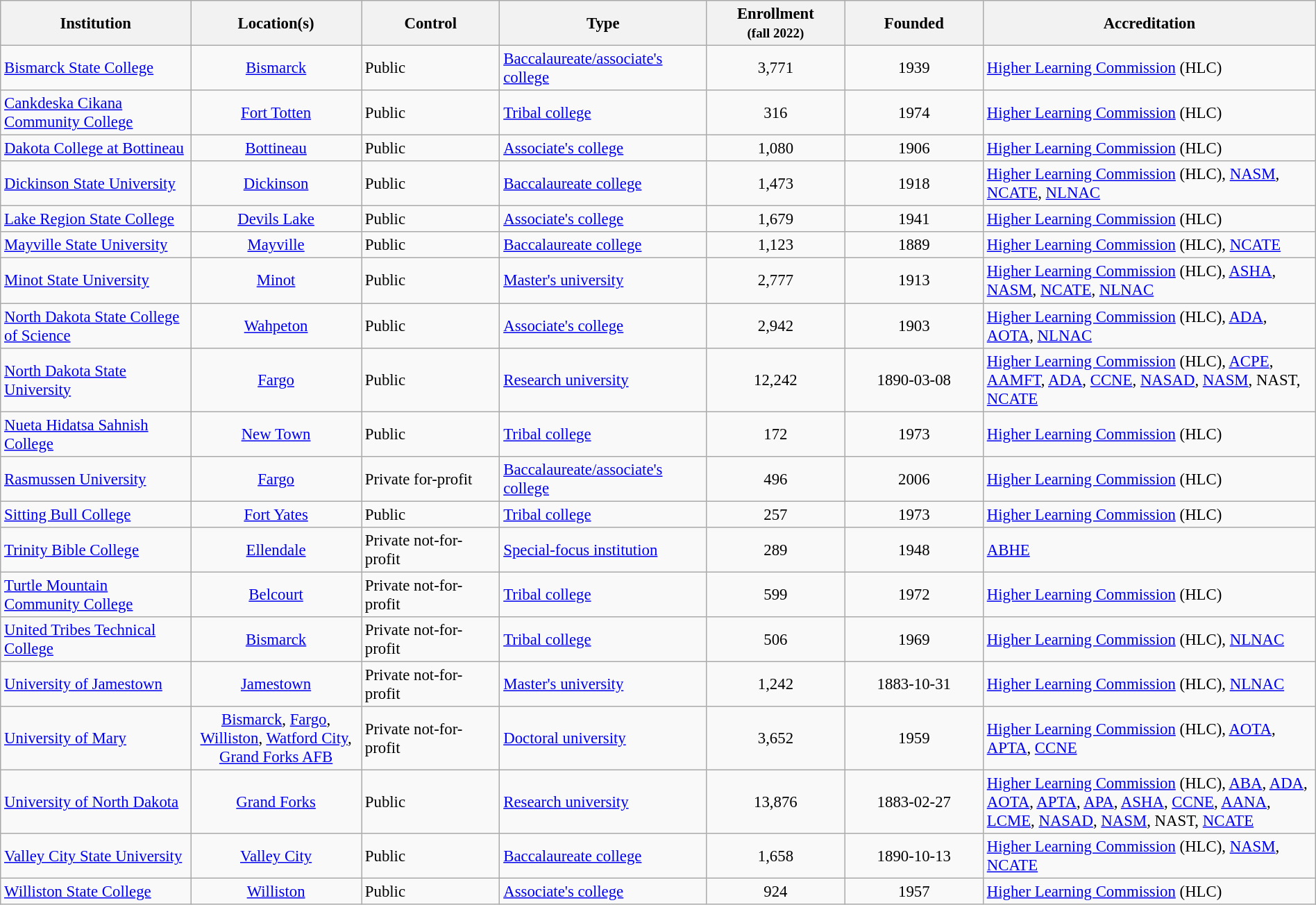<table class="wikitable sortable plainrowheaders" style="text-align:left; width:100%; font-size:95%">
<tr>
<th scope="col" width="140">Institution</th>
<th scope="col" width="125">Location(s)</th>
<th scope="col" width="100">Control</th>
<th scope="col" width="100">Type</th>
<th scope="col" width="100">Enrollment<br><small>(fall 2022)</small></th>
<th scope="col" width="100">Founded</th>
<th scope="col" width="250">Accreditation</th>
</tr>
<tr>
<td><a href='#'>Bismarck State College</a></td>
<td align="center"><a href='#'>Bismarck</a></td>
<td>Public</td>
<td><a href='#'>Baccalaureate/associate's college</a></td>
<td align="center">3,771</td>
<td align="center">1939</td>
<td><a href='#'>Higher Learning Commission</a> (HLC)</td>
</tr>
<tr>
<td><a href='#'>Cankdeska Cikana Community College</a></td>
<td align="center"><a href='#'>Fort Totten</a></td>
<td>Public</td>
<td><a href='#'>Tribal college</a></td>
<td align="center">316</td>
<td align="center">1974</td>
<td><a href='#'>Higher Learning Commission</a> (HLC)</td>
</tr>
<tr>
<td><a href='#'>Dakota College at Bottineau</a></td>
<td align="center"><a href='#'>Bottineau</a></td>
<td>Public</td>
<td><a href='#'>Associate's college</a></td>
<td align="center">1,080</td>
<td align="center">1906</td>
<td><a href='#'>Higher Learning Commission</a> (HLC)</td>
</tr>
<tr>
<td><a href='#'>Dickinson State University</a></td>
<td align="center"><a href='#'>Dickinson</a></td>
<td>Public</td>
<td><a href='#'>Baccalaureate college</a></td>
<td align="center">1,473</td>
<td align="center">1918</td>
<td><a href='#'>Higher Learning Commission</a> (HLC), <a href='#'>NASM</a>, <a href='#'>NCATE</a>, <a href='#'>NLNAC</a></td>
</tr>
<tr>
<td><a href='#'>Lake Region State College</a></td>
<td align="center"><a href='#'>Devils Lake</a></td>
<td>Public</td>
<td><a href='#'>Associate's college</a></td>
<td align="center">1,679</td>
<td align="center">1941</td>
<td><a href='#'>Higher Learning Commission</a> (HLC)</td>
</tr>
<tr>
<td><a href='#'>Mayville State University</a></td>
<td align="center"><a href='#'>Mayville</a></td>
<td>Public</td>
<td><a href='#'>Baccalaureate college</a></td>
<td align="center">1,123</td>
<td align="center">1889</td>
<td><a href='#'>Higher Learning Commission</a> (HLC), <a href='#'>NCATE</a></td>
</tr>
<tr>
<td><a href='#'>Minot State University</a></td>
<td align="center"><a href='#'>Minot</a></td>
<td>Public</td>
<td><a href='#'>Master's university</a></td>
<td align="center">2,777</td>
<td align="center">1913</td>
<td><a href='#'>Higher Learning Commission</a> (HLC), <a href='#'>ASHA</a>, <a href='#'>NASM</a>, <a href='#'>NCATE</a>, <a href='#'>NLNAC</a></td>
</tr>
<tr>
<td><a href='#'>North Dakota State College of Science</a></td>
<td align="center"><a href='#'>Wahpeton</a></td>
<td>Public</td>
<td><a href='#'>Associate's college</a></td>
<td align="center">2,942</td>
<td align="center">1903</td>
<td><a href='#'>Higher Learning Commission</a> (HLC), <a href='#'>ADA</a>, <a href='#'>AOTA</a>, <a href='#'>NLNAC</a></td>
</tr>
<tr>
<td><a href='#'>North Dakota State University</a></td>
<td align="center"><a href='#'>Fargo</a></td>
<td>Public</td>
<td><a href='#'>Research university</a></td>
<td align="center">12,242</td>
<td align="center">1890-03-08</td>
<td><a href='#'>Higher Learning Commission</a> (HLC), <a href='#'>ACPE</a>, <a href='#'>AAMFT</a>, <a href='#'>ADA</a>, <a href='#'>CCNE</a>, <a href='#'>NASAD</a>, <a href='#'>NASM</a>, NAST, <a href='#'>NCATE</a></td>
</tr>
<tr>
<td><a href='#'>Nueta Hidatsa Sahnish College</a></td>
<td align="center"><a href='#'>New Town</a></td>
<td>Public</td>
<td><a href='#'>Tribal college</a></td>
<td align="center">172</td>
<td align="center">1973</td>
<td><a href='#'>Higher Learning Commission</a> (HLC)</td>
</tr>
<tr>
<td><a href='#'>Rasmussen University</a></td>
<td align="center"><a href='#'>Fargo</a></td>
<td>Private for-profit</td>
<td><a href='#'>Baccalaureate/associate's college</a></td>
<td align="center">496</td>
<td align="center">2006</td>
<td><a href='#'>Higher Learning Commission</a> (HLC)</td>
</tr>
<tr>
<td><a href='#'>Sitting Bull College</a></td>
<td align="center"><a href='#'>Fort Yates</a></td>
<td>Public</td>
<td><a href='#'>Tribal college</a></td>
<td align="center">257</td>
<td align="center">1973</td>
<td><a href='#'>Higher Learning Commission</a> (HLC)</td>
</tr>
<tr>
<td><a href='#'>Trinity Bible College</a></td>
<td align="center"><a href='#'>Ellendale</a></td>
<td>Private not-for-profit</td>
<td><a href='#'>Special-focus institution</a></td>
<td align="center">289</td>
<td align="center">1948</td>
<td><a href='#'>ABHE</a></td>
</tr>
<tr>
<td><a href='#'>Turtle Mountain Community College</a></td>
<td align="center"><a href='#'>Belcourt</a></td>
<td>Private not-for-profit</td>
<td><a href='#'>Tribal college</a></td>
<td align="center">599</td>
<td align="center">1972</td>
<td><a href='#'>Higher Learning Commission</a> (HLC)</td>
</tr>
<tr>
<td><a href='#'>United Tribes Technical College</a></td>
<td align="center"><a href='#'>Bismarck</a></td>
<td>Private not-for-profit</td>
<td><a href='#'>Tribal college</a></td>
<td align="center">506</td>
<td align="center">1969</td>
<td><a href='#'>Higher Learning Commission</a> (HLC), <a href='#'>NLNAC</a></td>
</tr>
<tr>
<td><a href='#'>University of Jamestown</a></td>
<td align="center"><a href='#'>Jamestown</a></td>
<td>Private not-for-profit</td>
<td><a href='#'>Master's university</a></td>
<td align="center">1,242</td>
<td align="center">1883-10-31</td>
<td><a href='#'>Higher Learning Commission</a> (HLC), <a href='#'>NLNAC</a></td>
</tr>
<tr>
<td><a href='#'>University of Mary</a></td>
<td align="center"><a href='#'>Bismarck</a>, <a href='#'>Fargo</a>, <a href='#'>Williston</a>, <a href='#'>Watford City</a>, <a href='#'>Grand Forks AFB</a></td>
<td>Private not-for-profit</td>
<td><a href='#'>Doctoral university</a></td>
<td align="center">3,652</td>
<td align="center">1959</td>
<td><a href='#'>Higher Learning Commission</a> (HLC), <a href='#'>AOTA</a>, <a href='#'>APTA</a>, <a href='#'>CCNE</a></td>
</tr>
<tr>
<td><a href='#'>University of North Dakota</a></td>
<td align="center"><a href='#'>Grand Forks</a></td>
<td>Public</td>
<td><a href='#'>Research university</a></td>
<td align="center">13,876</td>
<td align="center">1883-02-27</td>
<td><a href='#'>Higher Learning Commission</a> (HLC), <a href='#'>ABA</a>, <a href='#'>ADA</a>, <a href='#'>AOTA</a>, <a href='#'>APTA</a>, <a href='#'>APA</a>, <a href='#'>ASHA</a>, <a href='#'>CCNE</a>, <a href='#'>AANA</a>, <a href='#'>LCME</a>, <a href='#'>NASAD</a>, <a href='#'>NASM</a>, NAST, <a href='#'>NCATE</a></td>
</tr>
<tr>
<td><a href='#'>Valley City State University</a></td>
<td align="center"><a href='#'>Valley City</a></td>
<td>Public</td>
<td><a href='#'>Baccalaureate college</a></td>
<td align="center">1,658</td>
<td align="center">1890-10-13</td>
<td><a href='#'>Higher Learning Commission</a> (HLC), <a href='#'>NASM</a>, <a href='#'>NCATE</a></td>
</tr>
<tr>
<td><a href='#'>Williston State College</a></td>
<td align="center"><a href='#'>Williston</a></td>
<td>Public</td>
<td><a href='#'>Associate's college</a></td>
<td align="center">924</td>
<td align="center">1957</td>
<td><a href='#'>Higher Learning Commission</a> (HLC)</td>
</tr>
</table>
